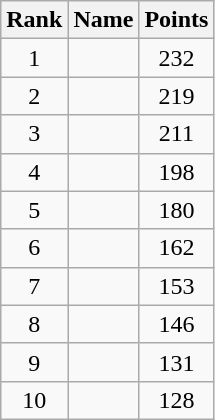<table class="wikitable sortable">
<tr>
<th>Rank</th>
<th>Name</th>
<th>Points</th>
</tr>
<tr>
<td align=center>1</td>
<td></td>
<td align=center>232</td>
</tr>
<tr>
<td align=center>2</td>
<td></td>
<td align=center>219</td>
</tr>
<tr>
<td align=center>3</td>
<td></td>
<td align=center>211</td>
</tr>
<tr>
<td align=center>4</td>
<td></td>
<td align=center>198</td>
</tr>
<tr>
<td align=center>5</td>
<td></td>
<td align=center>180</td>
</tr>
<tr>
<td align=center>6</td>
<td></td>
<td align=center>162</td>
</tr>
<tr>
<td align=center>7</td>
<td></td>
<td align=center>153</td>
</tr>
<tr>
<td align=center>8</td>
<td></td>
<td align=center>146</td>
</tr>
<tr>
<td align=center>9</td>
<td></td>
<td align=center>131</td>
</tr>
<tr>
<td align=center>10</td>
<td></td>
<td align=center>128</td>
</tr>
</table>
